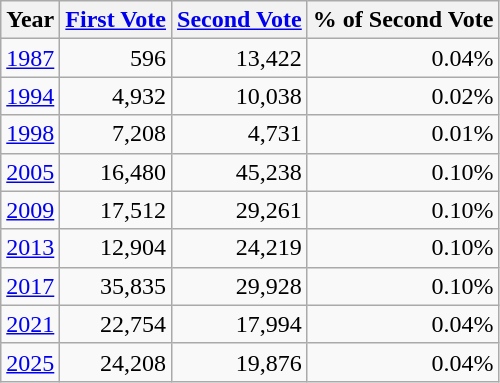<table class="wikitable">
<tr>
<th>Year</th>
<th><a href='#'>First Vote</a></th>
<th><a href='#'>Second Vote</a></th>
<th>% of Second Vote</th>
</tr>
<tr>
<td><a href='#'>1987</a></td>
<td style="text-align:right">596</td>
<td style="text-align:right">13,422</td>
<td style="text-align:right">0.04%</td>
</tr>
<tr>
<td><a href='#'>1994</a></td>
<td style="text-align:right">4,932</td>
<td style="text-align:right">10,038</td>
<td style="text-align:right">0.02%</td>
</tr>
<tr>
<td><a href='#'>1998</a></td>
<td style="text-align:right">7,208</td>
<td style="text-align:right">4,731</td>
<td style="text-align:right">0.01%</td>
</tr>
<tr>
<td><a href='#'>2005</a></td>
<td style="text-align:right">16,480</td>
<td style="text-align:right">45,238</td>
<td style="text-align:right">0.10%</td>
</tr>
<tr>
<td><a href='#'>2009</a></td>
<td style="text-align:right">17,512</td>
<td style="text-align:right">29,261</td>
<td style="text-align:right">0.10%</td>
</tr>
<tr>
<td><a href='#'>2013</a></td>
<td style="text-align:right">12,904</td>
<td style="text-align:right">24,219</td>
<td style="text-align:right">0.10%</td>
</tr>
<tr>
<td><a href='#'>2017</a></td>
<td style="text-align:right">35,835</td>
<td style="text-align:right">29,928</td>
<td style="text-align:right">0.10%</td>
</tr>
<tr>
<td><a href='#'>2021</a></td>
<td style="text-align:right">22,754</td>
<td style="text-align:right">17,994</td>
<td style="text-align:right">0.04%</td>
</tr>
<tr>
<td><a href='#'>2025</a></td>
<td style="text-align:right">24,208</td>
<td style="text-align:right">19,876</td>
<td style="text-align:right">0.04%</td>
</tr>
</table>
